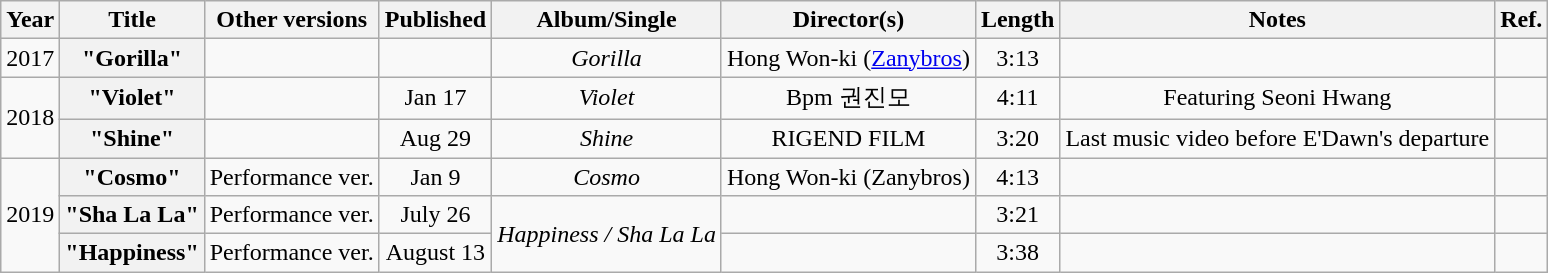<table class="wikitable sortable plainrowheaders" style="text-align:center;">
<tr>
<th>Year</th>
<th>Title</th>
<th>Other versions</th>
<th>Published</th>
<th>Album/Single</th>
<th>Director(s)</th>
<th>Length</th>
<th>Notes</th>
<th>Ref.</th>
</tr>
<tr>
<td>2017</td>
<th scope="row">"Gorilla"</th>
<td></td>
<td></td>
<td><em>Gorilla</em></td>
<td>Hong Won-ki (<a href='#'>Zanybros</a>)</td>
<td>3:13</td>
<td></td>
<td></td>
</tr>
<tr>
<td rowspan="2">2018</td>
<th scope="row">"Violet"</th>
<td></td>
<td>Jan 17</td>
<td><em>Violet</em></td>
<td>Bpm 권진모</td>
<td>4:11</td>
<td>Featuring Seoni Hwang</td>
<td></td>
</tr>
<tr>
<th scope="row">"Shine"</th>
<td></td>
<td>Aug 29</td>
<td><em>Shine</em></td>
<td>RIGEND FILM</td>
<td>3:20</td>
<td>Last music video before E'Dawn's departure</td>
<td></td>
</tr>
<tr>
<td rowspan="3">2019</td>
<th scope="row">"Cosmo"</th>
<td>Performance ver.</td>
<td>Jan 9</td>
<td><em>Cosmo</em></td>
<td>Hong Won-ki (Zanybros)</td>
<td>4:13</td>
<td></td>
<td></td>
</tr>
<tr>
<th scope="row">"Sha La La"</th>
<td>Performance ver.</td>
<td>July 26</td>
<td rowspan="2"><em> Happiness / Sha La La</em></td>
<td></td>
<td>3:21</td>
<td></td>
<td></td>
</tr>
<tr>
<th scope="row">"Happiness"</th>
<td>Performance ver.</td>
<td>August 13</td>
<td></td>
<td>3:38</td>
<td></td>
<td></td>
</tr>
</table>
